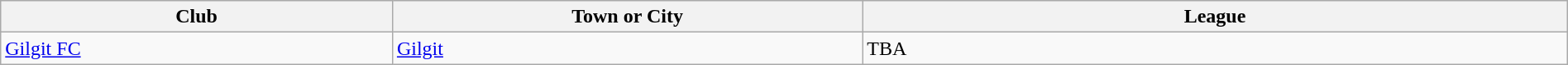<table class="wikitable sortable" width="100%">
<tr>
<th !width="25%">Club</th>
<th width="30%">Town or City</th>
<th width="45%">League</th>
</tr>
<tr>
<td><a href='#'>Gilgit FC</a></td>
<td><a href='#'>Gilgit</a></td>
<td>TBA</td>
</tr>
</table>
